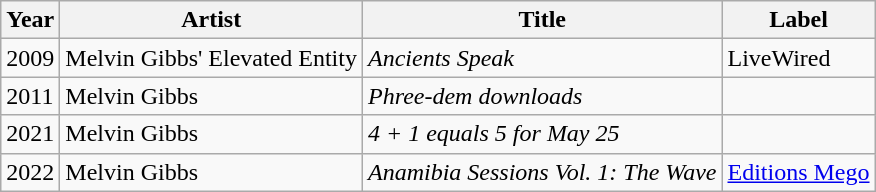<table class="wikitable sortable">
<tr>
<th>Year</th>
<th>Artist</th>
<th>Title</th>
<th>Label</th>
</tr>
<tr>
<td>2009</td>
<td>Melvin Gibbs' Elevated Entity</td>
<td><em>Ancients Speak</em></td>
<td>LiveWired</td>
</tr>
<tr>
<td>2011</td>
<td>Melvin Gibbs</td>
<td><em>Phree-dem downloads</em></td>
<td></td>
</tr>
<tr>
<td>2021</td>
<td>Melvin Gibbs</td>
<td><em>4 + 1 equals 5 for May 25</em></td>
<td></td>
</tr>
<tr>
<td>2022</td>
<td>Melvin Gibbs</td>
<td><em>Anamibia Sessions Vol. 1: The Wave</em></td>
<td><a href='#'>Editions Mego</a></td>
</tr>
</table>
